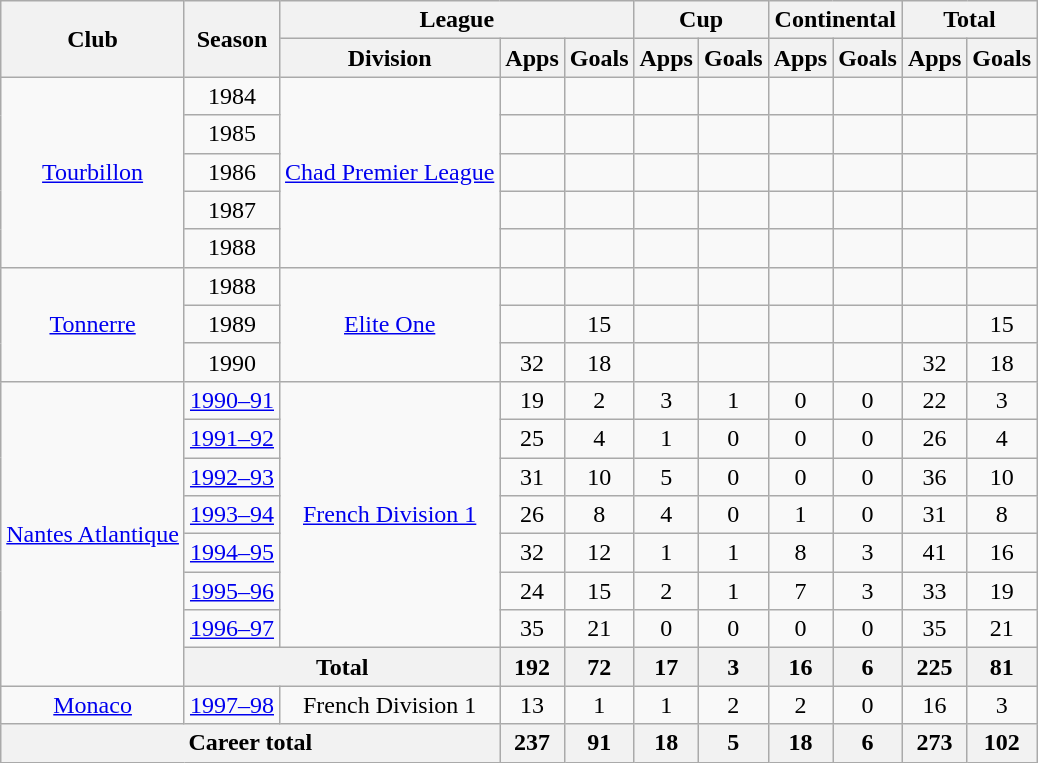<table class="wikitable" style="text-align:center">
<tr>
<th rowspan="2">Club</th>
<th rowspan="2">Season</th>
<th colspan="3">League</th>
<th colspan="2">Cup</th>
<th colspan="2">Continental</th>
<th colspan="2">Total</th>
</tr>
<tr>
<th>Division</th>
<th>Apps</th>
<th>Goals</th>
<th>Apps</th>
<th>Goals</th>
<th>Apps</th>
<th>Goals</th>
<th>Apps</th>
<th>Goals</th>
</tr>
<tr>
<td rowspan="5"><a href='#'>Tourbillon</a></td>
<td>1984</td>
<td rowspan="5"><a href='#'>Chad Premier League</a></td>
<td></td>
<td></td>
<td></td>
<td></td>
<td></td>
<td></td>
<td></td>
<td></td>
</tr>
<tr>
<td>1985</td>
<td></td>
<td></td>
<td></td>
<td></td>
<td></td>
<td></td>
<td></td>
<td></td>
</tr>
<tr>
<td>1986</td>
<td></td>
<td></td>
<td></td>
<td></td>
<td></td>
<td></td>
<td></td>
<td></td>
</tr>
<tr>
<td>1987</td>
<td></td>
<td></td>
<td></td>
<td></td>
<td></td>
<td></td>
<td></td>
<td></td>
</tr>
<tr>
<td>1988</td>
<td></td>
<td></td>
<td></td>
<td></td>
<td></td>
<td></td>
<td></td>
<td></td>
</tr>
<tr>
<td rowspan="3"><a href='#'>Tonnerre</a></td>
<td>1988</td>
<td rowspan="3"><a href='#'>Elite One</a></td>
<td></td>
<td></td>
<td></td>
<td></td>
<td></td>
<td></td>
<td></td>
<td></td>
</tr>
<tr>
<td>1989</td>
<td></td>
<td>15</td>
<td></td>
<td></td>
<td></td>
<td></td>
<td></td>
<td>15</td>
</tr>
<tr>
<td>1990</td>
<td>32</td>
<td>18</td>
<td></td>
<td></td>
<td></td>
<td></td>
<td>32</td>
<td>18</td>
</tr>
<tr>
<td rowspan="8"><a href='#'>Nantes Atlantique</a></td>
<td><a href='#'>1990–91</a></td>
<td rowspan="7"><a href='#'>French Division 1</a></td>
<td>19</td>
<td>2</td>
<td>3</td>
<td>1</td>
<td>0</td>
<td>0</td>
<td>22</td>
<td>3</td>
</tr>
<tr>
<td><a href='#'>1991–92</a></td>
<td>25</td>
<td>4</td>
<td>1</td>
<td>0</td>
<td>0</td>
<td>0</td>
<td>26</td>
<td>4</td>
</tr>
<tr>
<td><a href='#'>1992–93</a></td>
<td>31</td>
<td>10</td>
<td>5</td>
<td>0</td>
<td>0</td>
<td>0</td>
<td>36</td>
<td>10</td>
</tr>
<tr>
<td><a href='#'>1993–94</a></td>
<td>26</td>
<td>8</td>
<td>4</td>
<td>0</td>
<td>1</td>
<td>0</td>
<td>31</td>
<td>8</td>
</tr>
<tr>
<td><a href='#'>1994–95</a></td>
<td>32</td>
<td>12</td>
<td>1</td>
<td>1</td>
<td>8</td>
<td>3</td>
<td>41</td>
<td>16</td>
</tr>
<tr>
<td><a href='#'>1995–96</a></td>
<td>24</td>
<td>15</td>
<td>2</td>
<td>1</td>
<td>7</td>
<td>3</td>
<td>33</td>
<td>19</td>
</tr>
<tr>
<td><a href='#'>1996–97</a></td>
<td>35</td>
<td>21</td>
<td>0</td>
<td>0</td>
<td>0</td>
<td>0</td>
<td>35</td>
<td>21</td>
</tr>
<tr>
<th colspan="2">Total</th>
<th>192</th>
<th>72</th>
<th>17</th>
<th>3</th>
<th>16</th>
<th>6</th>
<th>225</th>
<th>81</th>
</tr>
<tr>
<td><a href='#'>Monaco</a></td>
<td><a href='#'>1997–98</a></td>
<td>French Division 1</td>
<td>13</td>
<td>1</td>
<td>1</td>
<td>2</td>
<td>2</td>
<td>0</td>
<td>16</td>
<td>3</td>
</tr>
<tr>
<th colspan="3">Career total</th>
<th>237</th>
<th>91</th>
<th>18</th>
<th>5</th>
<th>18</th>
<th>6</th>
<th>273</th>
<th>102</th>
</tr>
</table>
